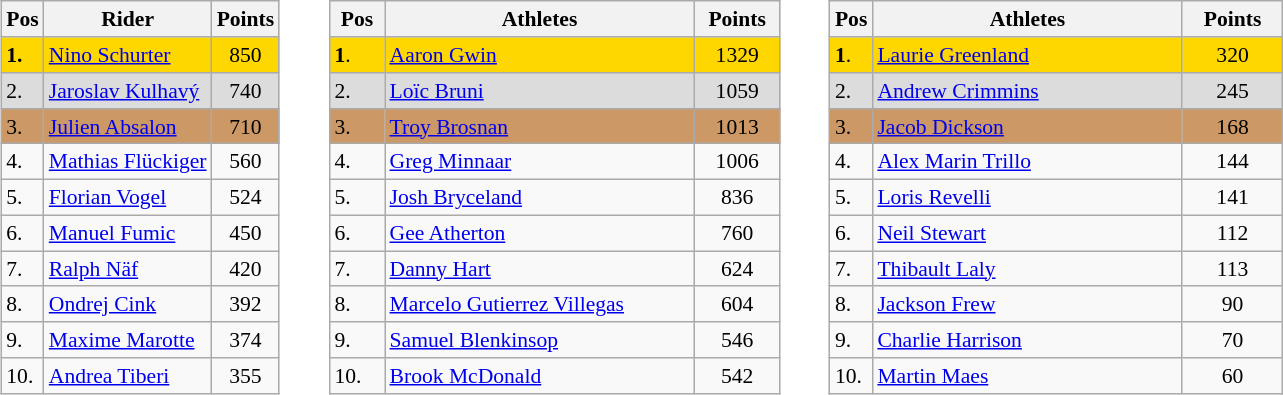<table style="font-size:90%">
<tr>
<td><br><table style="background: #f9f9f9" class=wikitable>
<tr>
<th>Pos</th>
<th>Rider</th>
<th>Points</th>
</tr>
<tr bgcolor=gold>
<td><strong>1.</strong></td>
<td> <a href='#'>Nino Schurter</a></td>
<td align=center>850</td>
</tr>
<tr bgcolor=DCDCDC>
<td>2.</td>
<td> <a href='#'>Jaroslav Kulhavý</a></td>
<td align=center>740</td>
</tr>
<tr bgcolor=CC9966>
<td>3.</td>
<td> <a href='#'>Julien Absalon</a></td>
<td align=center>710</td>
</tr>
<tr>
<td>4.</td>
<td> <a href='#'>Mathias Flückiger</a></td>
<td align=center>560</td>
</tr>
<tr>
<td>5.</td>
<td> <a href='#'>Florian Vogel</a></td>
<td align=center>524</td>
</tr>
<tr>
<td>6.</td>
<td> <a href='#'>Manuel Fumic</a></td>
<td align=center>450</td>
</tr>
<tr>
<td>7.</td>
<td> <a href='#'>Ralph Näf</a></td>
<td align=center>420</td>
</tr>
<tr>
<td>8.</td>
<td> <a href='#'>Ondrej Cink</a></td>
<td align=center>392</td>
</tr>
<tr>
<td>9.</td>
<td> <a href='#'>Maxime Marotte</a></td>
<td align=center>374</td>
</tr>
<tr>
<td>10.</td>
<td> <a href='#'>Andrea Tiberi</a></td>
<td align=center>355</td>
</tr>
</table>
</td>
<td width="10"></td>
<td><br><table style="background: #f9f9f9" class=wikitable>
<tr>
<th width=30>Pos</th>
<th width=200>Athletes</th>
<th width=50>Points</th>
</tr>
<tr bgcolor=gold>
<td><strong>1</strong>.</td>
<td> <a href='#'>Aaron Gwin</a></td>
<td align=center>1329</td>
</tr>
<tr bgcolor=DCDCDC>
<td>2.</td>
<td> <a href='#'>Loïc Bruni</a></td>
<td align=center>1059</td>
</tr>
<tr bgcolor=CC9966>
<td>3.</td>
<td> <a href='#'>Troy Brosnan</a></td>
<td align=center>1013</td>
</tr>
<tr>
<td>4.</td>
<td> <a href='#'>Greg Minnaar</a></td>
<td align=center>1006</td>
</tr>
<tr>
<td>5.</td>
<td> <a href='#'>Josh Bryceland</a></td>
<td align=center>836</td>
</tr>
<tr>
<td>6.</td>
<td> <a href='#'>Gee Atherton</a></td>
<td align=center>760</td>
</tr>
<tr>
<td>7.</td>
<td> <a href='#'>Danny Hart</a></td>
<td align=center>624</td>
</tr>
<tr>
<td>8.</td>
<td> <a href='#'>Marcelo Gutierrez Villegas</a></td>
<td align=center>604</td>
</tr>
<tr>
<td>9.</td>
<td> <a href='#'>Samuel Blenkinsop</a></td>
<td align=center>546</td>
</tr>
<tr>
<td>10.</td>
<td> <a href='#'>Brook McDonald</a></td>
<td align=center>542</td>
</tr>
</table>
</td>
<td width="10"></td>
<td><br><table style="background: #f9f9f9" class=wikitable>
<tr>
<th width=20>Pos</th>
<th width=200>Athletes</th>
<th width=60>Points</th>
</tr>
<tr bgcolor=gold>
<td><strong>1</strong>.</td>
<td> <a href='#'>Laurie Greenland</a></td>
<td align=center>320</td>
</tr>
<tr bgcolor=DCDCDC>
<td>2.</td>
<td> <a href='#'>Andrew Crimmins</a></td>
<td align=center>245</td>
</tr>
<tr bgcolor=CC9966>
<td>3.</td>
<td> <a href='#'>Jacob Dickson</a></td>
<td align=center>168</td>
</tr>
<tr>
<td>4.</td>
<td> <a href='#'>Alex Marin Trillo</a></td>
<td align=center>144</td>
</tr>
<tr>
<td>5.</td>
<td> <a href='#'>Loris Revelli</a></td>
<td align=center>141</td>
</tr>
<tr>
<td>6.</td>
<td> <a href='#'>Neil Stewart</a></td>
<td align=center>112</td>
</tr>
<tr>
<td>7.</td>
<td> <a href='#'>Thibault Laly</a></td>
<td align=center>113</td>
</tr>
<tr>
<td>8.</td>
<td> <a href='#'>Jackson Frew</a></td>
<td align=center>90</td>
</tr>
<tr>
<td>9.</td>
<td> <a href='#'>Charlie Harrison</a></td>
<td align=center>70</td>
</tr>
<tr>
<td>10.</td>
<td> <a href='#'>Martin Maes</a></td>
<td align=center>60</td>
</tr>
</table>
</td>
</tr>
</table>
